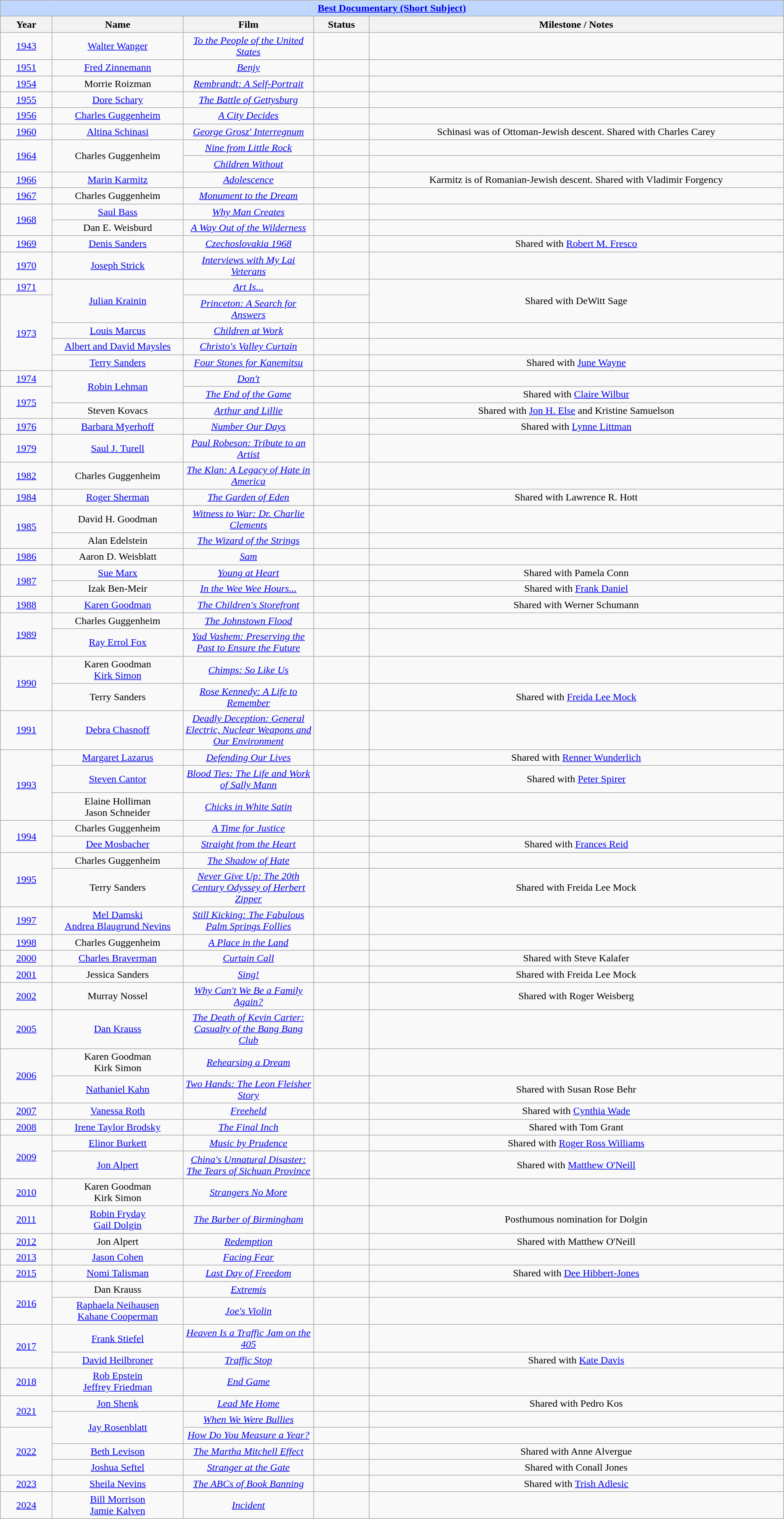<table class="wikitable" style="text-align: center">
<tr ---- bgcolor="#bfd7ff">
<td colspan=5 align=center><strong><a href='#'>Best Documentary (Short Subject)</a></strong></td>
</tr>
<tr ---- bgcolor="#ebf5ff">
<th width="075">Year</th>
<th width="200">Name</th>
<th width="200">Film</th>
<th width="080">Status</th>
<th width="650">Milestone / Notes</th>
</tr>
<tr>
<td><a href='#'>1943</a></td>
<td><a href='#'>Walter Wanger</a></td>
<td><em><a href='#'>To the People of the United States</a></em></td>
<td></td>
<td></td>
</tr>
<tr>
<td><a href='#'>1951</a></td>
<td><a href='#'>Fred Zinnemann</a></td>
<td><em><a href='#'>Benjy</a></em></td>
<td></td>
<td></td>
</tr>
<tr>
<td><a href='#'>1954</a></td>
<td>Morrie Roizman</td>
<td><em><a href='#'>Rembrandt: A Self-Portrait</a></em></td>
<td></td>
<td></td>
</tr>
<tr>
<td><a href='#'>1955</a></td>
<td><a href='#'>Dore Schary</a></td>
<td><em><a href='#'>The Battle of Gettysburg</a></em></td>
<td></td>
<td></td>
</tr>
<tr>
<td><a href='#'>1956</a></td>
<td><a href='#'>Charles Guggenheim</a></td>
<td><em><a href='#'>A City Decides</a></em></td>
<td></td>
<td></td>
</tr>
<tr>
<td><a href='#'>1960</a></td>
<td><a href='#'>Altina Schinasi</a></td>
<td><em><a href='#'>George Grosz' Interregnum</a></em></td>
<td></td>
<td>Schinasi was of Ottoman-Jewish descent. Shared with Charles Carey</td>
</tr>
<tr>
<td rowspan="2"><a href='#'>1964</a></td>
<td rowspan="2">Charles Guggenheim</td>
<td><em><a href='#'>Nine from Little Rock</a></em></td>
<td></td>
<td></td>
</tr>
<tr>
<td><em><a href='#'>Children Without</a></em></td>
<td></td>
<td></td>
</tr>
<tr>
<td><a href='#'>1966</a></td>
<td><a href='#'>Marin Karmitz</a></td>
<td><em><a href='#'>Adolescence</a></em></td>
<td></td>
<td>Karmitz is of Romanian-Jewish descent. Shared with Vladimir Forgency</td>
</tr>
<tr>
<td><a href='#'>1967</a></td>
<td>Charles Guggenheim</td>
<td><em><a href='#'>Monument to the Dream</a></em></td>
<td></td>
<td></td>
</tr>
<tr>
<td rowspan=2><a href='#'>1968</a></td>
<td><a href='#'>Saul Bass</a></td>
<td><em><a href='#'>Why Man Creates</a></em></td>
<td></td>
<td></td>
</tr>
<tr>
<td>Dan E. Weisburd</td>
<td><em><a href='#'>A Way Out of the Wilderness</a></em></td>
<td></td>
<td></td>
</tr>
<tr>
<td><a href='#'>1969</a></td>
<td><a href='#'>Denis Sanders</a></td>
<td><em><a href='#'>Czechoslovakia 1968</a></em></td>
<td></td>
<td>Shared with <a href='#'>Robert M. Fresco</a></td>
</tr>
<tr>
<td><a href='#'>1970</a></td>
<td><a href='#'>Joseph Strick</a></td>
<td><em><a href='#'>Interviews with My Lai Veterans</a></em></td>
<td></td>
<td></td>
</tr>
<tr>
<td><a href='#'>1971</a></td>
<td rowspan=2><a href='#'>Julian Krainin</a></td>
<td><em><a href='#'>Art Is...</a></em></td>
<td></td>
<td rowspan=2>Shared with DeWitt Sage</td>
</tr>
<tr>
<td rowspan="4"><a href='#'>1973</a></td>
<td><em><a href='#'>Princeton: A Search for Answers</a></em></td>
<td></td>
</tr>
<tr>
<td><a href='#'>Louis Marcus</a></td>
<td><em><a href='#'>Children at Work</a></em></td>
<td></td>
<td></td>
</tr>
<tr>
<td><a href='#'>Albert and David Maysles</a></td>
<td><em><a href='#'>Christo's Valley Curtain</a></em></td>
<td></td>
<td></td>
</tr>
<tr>
<td><a href='#'>Terry Sanders</a></td>
<td><em><a href='#'>Four Stones for Kanemitsu</a></em></td>
<td></td>
<td>Shared with <a href='#'>June Wayne</a></td>
</tr>
<tr>
<td><a href='#'>1974</a></td>
<td rowspan="2"><a href='#'>Robin Lehman</a></td>
<td><em><a href='#'>Don't</a></em></td>
<td></td>
<td></td>
</tr>
<tr>
<td rowspan=2><a href='#'>1975</a></td>
<td><em><a href='#'>The End of the Game</a></em></td>
<td></td>
<td>Shared with <a href='#'>Claire Wilbur</a></td>
</tr>
<tr>
<td>Steven Kovacs</td>
<td><em><a href='#'>Arthur and Lillie</a></em></td>
<td></td>
<td>Shared with <a href='#'>Jon H. Else</a> and Kristine Samuelson</td>
</tr>
<tr>
<td><a href='#'>1976</a></td>
<td><a href='#'>Barbara Myerhoff</a></td>
<td><em><a href='#'>Number Our Days</a></em></td>
<td></td>
<td>Shared with <a href='#'>Lynne Littman</a></td>
</tr>
<tr>
<td><a href='#'>1979</a></td>
<td><a href='#'>Saul J. Turell</a></td>
<td><em><a href='#'>Paul Robeson: Tribute to an Artist</a></em></td>
<td></td>
<td></td>
</tr>
<tr>
<td><a href='#'>1982</a></td>
<td>Charles Guggenheim</td>
<td><em><a href='#'>The Klan: A Legacy of Hate in America</a></em></td>
<td></td>
<td></td>
</tr>
<tr>
<td><a href='#'>1984</a></td>
<td><a href='#'>Roger Sherman</a></td>
<td><em><a href='#'>The Garden of Eden</a></em></td>
<td></td>
<td>Shared with Lawrence R. Hott</td>
</tr>
<tr>
<td rowspan=2><a href='#'>1985</a></td>
<td>David H. Goodman</td>
<td><em><a href='#'>Witness to War: Dr. Charlie Clements</a></em></td>
<td></td>
<td></td>
</tr>
<tr>
<td>Alan Edelstein</td>
<td><em><a href='#'>The Wizard of the Strings</a></em></td>
<td></td>
<td></td>
</tr>
<tr>
<td><a href='#'>1986</a></td>
<td>Aaron D. Weisblatt</td>
<td><em><a href='#'>Sam</a></em></td>
<td></td>
<td></td>
</tr>
<tr>
<td rowspan=2><a href='#'>1987</a></td>
<td><a href='#'>Sue Marx</a></td>
<td><em><a href='#'>Young at Heart</a></em></td>
<td></td>
<td>Shared with Pamela Conn</td>
</tr>
<tr>
<td>Izak Ben-Meir</td>
<td><em><a href='#'>In the Wee Wee Hours...</a></em></td>
<td></td>
<td>Shared with <a href='#'>Frank Daniel</a></td>
</tr>
<tr>
<td><a href='#'>1988</a></td>
<td><a href='#'>Karen Goodman</a></td>
<td><em><a href='#'>The Children's Storefront</a></em></td>
<td></td>
<td>Shared with Werner Schumann</td>
</tr>
<tr>
<td rowspan=2><a href='#'>1989</a></td>
<td>Charles Guggenheim</td>
<td><em><a href='#'>The Johnstown Flood</a></em></td>
<td></td>
<td></td>
</tr>
<tr>
<td><a href='#'>Ray Errol Fox</a></td>
<td><em><a href='#'>Yad Vashem: Preserving the Past to Ensure the Future</a></em></td>
<td></td>
<td></td>
</tr>
<tr>
<td rowspan=2><a href='#'>1990</a></td>
<td>Karen Goodman<br><a href='#'>Kirk Simon</a></td>
<td><em><a href='#'>Chimps: So Like Us</a></em></td>
<td></td>
<td></td>
</tr>
<tr>
<td>Terry Sanders</td>
<td><em><a href='#'>Rose Kennedy: A Life to Remember</a></em></td>
<td></td>
<td>Shared with <a href='#'>Freida Lee Mock</a></td>
</tr>
<tr>
<td><a href='#'>1991</a></td>
<td><a href='#'>Debra Chasnoff</a></td>
<td><em><a href='#'>Deadly Deception: General Electric, Nuclear Weapons and Our Environment</a></em></td>
<td></td>
<td></td>
</tr>
<tr>
<td rowspan=3><a href='#'>1993</a></td>
<td><a href='#'>Margaret Lazarus</a></td>
<td><em><a href='#'>Defending Our Lives</a></em></td>
<td></td>
<td>Shared with <a href='#'>Renner Wunderlich</a></td>
</tr>
<tr>
<td><a href='#'>Steven Cantor</a></td>
<td><em><a href='#'>Blood Ties: The Life and Work of Sally Mann</a></em></td>
<td></td>
<td>Shared with <a href='#'>Peter Spirer</a></td>
</tr>
<tr>
<td>Elaine Holliman<br>Jason Schneider</td>
<td><em><a href='#'>Chicks in White Satin</a></em></td>
<td></td>
<td></td>
</tr>
<tr>
<td rowspan=2><a href='#'>1994</a></td>
<td>Charles Guggenheim</td>
<td><em><a href='#'>A Time for Justice</a></em></td>
<td></td>
<td></td>
</tr>
<tr>
<td><a href='#'>Dee Mosbacher</a></td>
<td><em><a href='#'>Straight from the Heart</a></em></td>
<td></td>
<td>Shared with <a href='#'>Frances Reid</a></td>
</tr>
<tr>
<td rowspan=2><a href='#'>1995</a></td>
<td>Charles Guggenheim</td>
<td><em><a href='#'>The Shadow of Hate</a></em></td>
<td></td>
<td></td>
</tr>
<tr>
<td>Terry Sanders</td>
<td><em><a href='#'>Never Give Up: The 20th Century Odyssey of Herbert Zipper</a></em></td>
<td></td>
<td>Shared with Freida Lee Mock</td>
</tr>
<tr>
<td><a href='#'>1997</a></td>
<td><a href='#'>Mel Damski</a><br><a href='#'>Andrea Blaugrund Nevins</a></td>
<td><em><a href='#'>Still Kicking: The Fabulous Palm Springs Follies</a></em></td>
<td></td>
<td></td>
</tr>
<tr>
<td><a href='#'>1998</a></td>
<td>Charles Guggenheim</td>
<td><em><a href='#'>A Place in the Land</a></em></td>
<td></td>
<td></td>
</tr>
<tr>
<td><a href='#'>2000</a></td>
<td><a href='#'>Charles Braverman</a></td>
<td><em><a href='#'>Curtain Call</a></em></td>
<td></td>
<td>Shared with Steve Kalafer</td>
</tr>
<tr>
<td><a href='#'>2001</a></td>
<td>Jessica Sanders</td>
<td><em><a href='#'>Sing!</a></em></td>
<td></td>
<td>Shared with Freida Lee Mock</td>
</tr>
<tr>
<td><a href='#'>2002</a></td>
<td>Murray Nossel</td>
<td><em><a href='#'>Why Can't We Be a Family Again?</a></em></td>
<td></td>
<td>Shared with Roger Weisberg</td>
</tr>
<tr>
<td><a href='#'>2005</a></td>
<td><a href='#'>Dan Krauss</a></td>
<td><em><a href='#'>The Death of Kevin Carter: Casualty of the Bang Bang Club</a></em></td>
<td></td>
<td></td>
</tr>
<tr>
<td rowspan=2><a href='#'>2006</a></td>
<td>Karen Goodman<br>Kirk Simon</td>
<td><em><a href='#'>Rehearsing a Dream</a></em></td>
<td></td>
<td></td>
</tr>
<tr>
<td><a href='#'>Nathaniel Kahn</a></td>
<td><em><a href='#'>Two Hands: The Leon Fleisher Story</a></em></td>
<td></td>
<td>Shared with Susan Rose Behr</td>
</tr>
<tr>
<td><a href='#'>2007</a></td>
<td><a href='#'>Vanessa Roth</a></td>
<td><em><a href='#'>Freeheld</a></em></td>
<td></td>
<td>Shared with <a href='#'>Cynthia Wade</a></td>
</tr>
<tr>
<td><a href='#'>2008</a></td>
<td><a href='#'>Irene Taylor Brodsky</a></td>
<td><em><a href='#'>The Final Inch</a></em></td>
<td></td>
<td>Shared with Tom Grant</td>
</tr>
<tr>
<td rowspan=2><a href='#'>2009</a></td>
<td><a href='#'>Elinor Burkett</a></td>
<td><em><a href='#'>Music by Prudence</a></em></td>
<td></td>
<td>Shared with <a href='#'>Roger Ross Williams</a></td>
</tr>
<tr>
<td><a href='#'>Jon Alpert</a></td>
<td><em><a href='#'>China's Unnatural Disaster: The Tears of Sichuan Province</a></em></td>
<td></td>
<td>Shared with <a href='#'>Matthew O'Neill</a></td>
</tr>
<tr>
<td><a href='#'>2010</a></td>
<td>Karen Goodman<br>Kirk Simon</td>
<td><em><a href='#'>Strangers No More</a></em></td>
<td></td>
<td></td>
</tr>
<tr>
<td><a href='#'>2011</a></td>
<td><a href='#'>Robin Fryday</a><br><a href='#'>Gail Dolgin</a></td>
<td><em><a href='#'>The Barber of Birmingham</a></em></td>
<td></td>
<td>Posthumous nomination for Dolgin</td>
</tr>
<tr>
<td><a href='#'>2012</a></td>
<td>Jon Alpert</td>
<td><em><a href='#'>Redemption</a></em></td>
<td></td>
<td>Shared with Matthew O'Neill</td>
</tr>
<tr>
<td><a href='#'>2013</a></td>
<td><a href='#'>Jason Cohen</a></td>
<td><em><a href='#'>Facing Fear</a></em></td>
<td></td>
<td></td>
</tr>
<tr>
<td><a href='#'>2015</a></td>
<td><a href='#'>Nomi Talisman</a></td>
<td><em><a href='#'>Last Day of Freedom</a></em></td>
<td></td>
<td>Shared with <a href='#'>Dee Hibbert-Jones</a></td>
</tr>
<tr>
<td rowspan=2><a href='#'>2016</a></td>
<td>Dan Krauss</td>
<td><em><a href='#'>Extremis</a></em></td>
<td></td>
<td></td>
</tr>
<tr>
<td><a href='#'>Raphaela Neihausen</a><br><a href='#'>Kahane Cooperman</a></td>
<td><em><a href='#'>Joe's Violin</a></em></td>
<td></td>
<td></td>
</tr>
<tr>
<td rowspan=2><a href='#'>2017</a></td>
<td><a href='#'>Frank Stiefel</a></td>
<td><em><a href='#'>Heaven Is a Traffic Jam on the 405</a></em></td>
<td></td>
<td></td>
</tr>
<tr>
<td><a href='#'>David Heilbroner</a></td>
<td><em><a href='#'>Traffic Stop</a></em></td>
<td></td>
<td>Shared with <a href='#'>Kate Davis</a></td>
</tr>
<tr>
<td><a href='#'>2018</a></td>
<td><a href='#'>Rob Epstein</a><br><a href='#'>Jeffrey Friedman</a></td>
<td><em><a href='#'>End Game</a></em></td>
<td></td>
<td></td>
</tr>
<tr>
<td rowspan=2><a href='#'>2021</a></td>
<td><a href='#'>Jon Shenk</a></td>
<td><em><a href='#'>Lead Me Home</a></em></td>
<td></td>
<td>Shared with Pedro Kos</td>
</tr>
<tr>
<td rowspan=2><a href='#'>Jay Rosenblatt</a></td>
<td><em><a href='#'>When We Were Bullies</a></em></td>
<td></td>
<td></td>
</tr>
<tr>
<td rowspan=3><a href='#'>2022</a></td>
<td><em><a href='#'>How Do You Measure a Year?</a></em></td>
<td></td>
<td></td>
</tr>
<tr>
<td><a href='#'>Beth Levison</a></td>
<td><em><a href='#'>The Martha Mitchell Effect</a></em></td>
<td></td>
<td>Shared with Anne Alvergue</td>
</tr>
<tr>
<td><a href='#'>Joshua Seftel</a></td>
<td><em><a href='#'>Stranger at the Gate</a></em></td>
<td></td>
<td>Shared with Conall Jones</td>
</tr>
<tr>
<td><a href='#'>2023</a></td>
<td><a href='#'>Sheila Nevins</a></td>
<td><em><a href='#'>The ABCs of Book Banning</a></em></td>
<td></td>
<td>Shared with <a href='#'>Trish Adlesic</a></td>
</tr>
<tr>
<td><a href='#'>2024</a></td>
<td><a href='#'>Bill Morrison</a><br><a href='#'>Jamie Kalven</a></td>
<td><em><a href='#'>Incident</a></em></td>
<td></td>
<td></td>
</tr>
</table>
